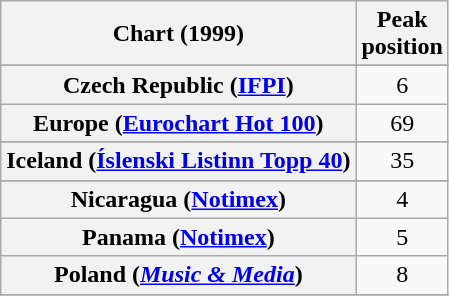<table class="wikitable sortable plainrowheaders" style="text-align:center">
<tr>
<th>Chart (1999)</th>
<th>Peak<br>position</th>
</tr>
<tr>
</tr>
<tr>
</tr>
<tr>
</tr>
<tr>
</tr>
<tr>
</tr>
<tr>
<th scope="row">Czech Republic (<a href='#'>IFPI</a>)</th>
<td>6</td>
</tr>
<tr>
<th scope="row">Europe (<a href='#'>Eurochart Hot 100</a>)</th>
<td>69</td>
</tr>
<tr>
</tr>
<tr>
<th scope="row">Iceland (<a href='#'>Íslenski Listinn Topp 40</a>)</th>
<td>35</td>
</tr>
<tr>
</tr>
<tr>
</tr>
<tr>
</tr>
<tr>
<th scope="row">Nicaragua (<a href='#'>Notimex</a>)</th>
<td>4</td>
</tr>
<tr>
<th scope="row">Panama (<a href='#'>Notimex</a>)</th>
<td>5</td>
</tr>
<tr>
<th scope="row">Poland (<em><a href='#'>Music & Media</a></em>)</th>
<td>8</td>
</tr>
<tr>
</tr>
<tr>
</tr>
<tr>
</tr>
<tr>
</tr>
<tr>
</tr>
<tr>
</tr>
<tr>
</tr>
</table>
